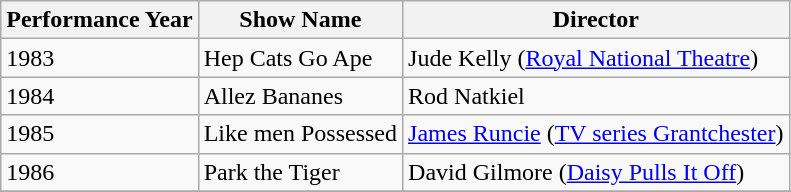<table class="wikitable">
<tr>
<th>Performance Year</th>
<th>Show Name</th>
<th>Director</th>
</tr>
<tr>
<td>1983</td>
<td>Hep Cats Go Ape</td>
<td>Jude Kelly (<a href='#'>Royal National Theatre</a>)</td>
</tr>
<tr>
<td>1984</td>
<td>Allez Bananes</td>
<td>Rod Natkiel</td>
</tr>
<tr>
<td>1985</td>
<td>Like men Possessed</td>
<td><a href='#'>James Runcie</a> (<a href='#'>TV series Grantchester</a>)</td>
</tr>
<tr>
<td>1986</td>
<td>Park the Tiger</td>
<td>David Gilmore (<a href='#'>Daisy Pulls It Off</a>)</td>
</tr>
<tr>
</tr>
</table>
